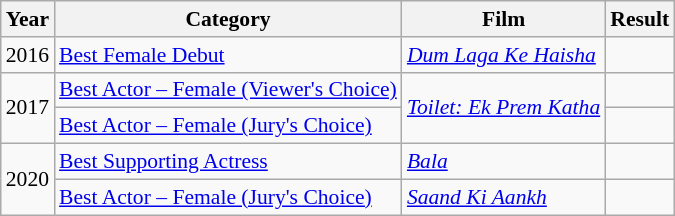<table class="wikitable" style="font-size: 90%;">
<tr>
<th>Year</th>
<th>Category</th>
<th>Film</th>
<th>Result</th>
</tr>
<tr>
<td>2016</td>
<td><a href='#'>Best Female Debut</a></td>
<td><em><a href='#'>Dum Laga Ke Haisha</a></em></td>
<td></td>
</tr>
<tr>
<td rowspan=2>2017</td>
<td><a href='#'>Best Actor – Female (Viewer's Choice)</a></td>
<td rowspan="2"><em><a href='#'>Toilet: Ek Prem Katha</a></em></td>
<td></td>
</tr>
<tr>
<td><a href='#'>Best Actor – Female (Jury's Choice)</a></td>
<td></td>
</tr>
<tr>
<td rowspan=2>2020</td>
<td><a href='#'>Best Supporting Actress</a></td>
<td><em><a href='#'>Bala</a></em></td>
<td></td>
</tr>
<tr>
<td><a href='#'>Best Actor – Female (Jury's Choice)</a></td>
<td><em><a href='#'>Saand Ki Aankh</a></em></td>
<td></td>
</tr>
</table>
